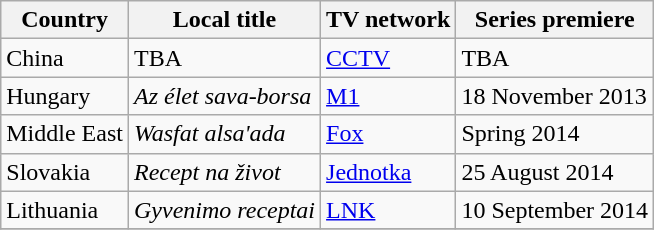<table class="wikitable">
<tr>
<th>Country</th>
<th>Local title</th>
<th>TV network</th>
<th>Series premiere</th>
</tr>
<tr>
<td> China</td>
<td>TBA</td>
<td><a href='#'>CCTV</a></td>
<td>TBA</td>
</tr>
<tr>
<td> Hungary</td>
<td><em>Az élet sava-borsa</em></td>
<td><a href='#'>M1</a></td>
<td>18 November 2013</td>
</tr>
<tr>
<td> Middle East</td>
<td><em>Wasfat alsa'ada</em></td>
<td><a href='#'>Fox</a></td>
<td>Spring 2014</td>
</tr>
<tr>
<td> Slovakia</td>
<td><em>Recept na život</em></td>
<td><a href='#'>Jednotka</a></td>
<td>25 August 2014</td>
</tr>
<tr>
<td> Lithuania</td>
<td><em>Gyvenimo receptai</em></td>
<td><a href='#'>LNK</a></td>
<td>10 September 2014</td>
</tr>
<tr>
</tr>
</table>
